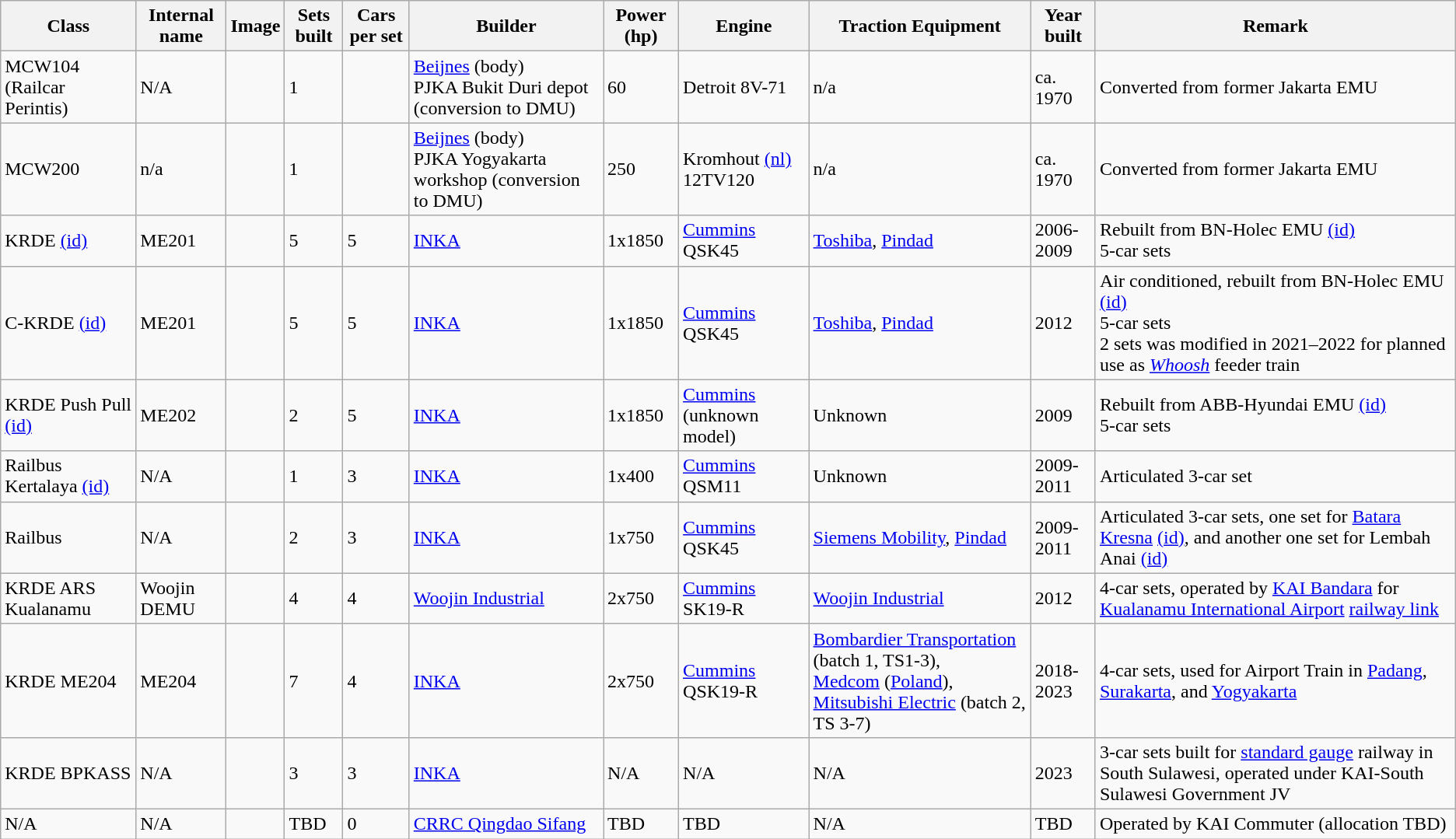<table class="wikitable">
<tr>
<th>Class</th>
<th>Internal name</th>
<th>Image</th>
<th>Sets built</th>
<th>Cars per set</th>
<th>Builder</th>
<th>Power (hp)</th>
<th>Engine</th>
<th>Traction Equipment</th>
<th>Year built</th>
<th>Remark</th>
</tr>
<tr>
<td>MCW104 (Railcar Perintis)</td>
<td>N/A</td>
<td></td>
<td>1</td>
<td></td>
<td> <a href='#'>Beijnes</a> (body)<br> PJKA Bukit Duri depot (conversion to DMU)</td>
<td>60</td>
<td>Detroit 8V-71</td>
<td>n/a</td>
<td>ca. 1970</td>
<td>Converted from former Jakarta EMU</td>
</tr>
<tr>
<td>MCW200</td>
<td>n/a</td>
<td></td>
<td>1</td>
<td></td>
<td> <a href='#'>Beijnes</a> (body)<br> PJKA Yogyakarta workshop (conversion to DMU)</td>
<td>250</td>
<td>Kromhout <a href='#'>(nl)</a> 12TV120</td>
<td>n/a</td>
<td>ca. 1970</td>
<td>Converted from former Jakarta EMU</td>
</tr>
<tr>
<td>KRDE <a href='#'>(id)</a></td>
<td>ME201</td>
<td></td>
<td>5</td>
<td>5</td>
<td> <a href='#'>INKA</a></td>
<td>1x1850</td>
<td><a href='#'>Cummins</a> QSK45</td>
<td><a href='#'>Toshiba</a>, <a href='#'>Pindad</a></td>
<td>2006-2009</td>
<td>Rebuilt from BN-Holec EMU <a href='#'>(id)</a><br>5-car sets</td>
</tr>
<tr>
<td>C-KRDE <a href='#'>(id)</a></td>
<td>ME201</td>
<td><br><br></td>
<td>5</td>
<td>5</td>
<td> <a href='#'>INKA</a></td>
<td>1x1850</td>
<td><a href='#'>Cummins</a> QSK45</td>
<td><a href='#'>Toshiba</a>, <a href='#'>Pindad</a></td>
<td>2012</td>
<td>Air conditioned, rebuilt from BN-Holec EMU <a href='#'>(id)</a><br>5-car sets<br>2 sets was modified in 2021–2022 for planned use as <a href='#'><em>Whoosh</em></a> feeder train</td>
</tr>
<tr>
<td>KRDE Push Pull <a href='#'>(id)</a></td>
<td>ME202</td>
<td></td>
<td>2</td>
<td>5</td>
<td> <a href='#'>INKA</a></td>
<td>1x1850</td>
<td><a href='#'>Cummins</a> (unknown model)</td>
<td>Unknown</td>
<td>2009</td>
<td>Rebuilt from ABB-Hyundai EMU <a href='#'>(id)</a><br>5-car sets</td>
</tr>
<tr>
<td>Railbus Kertalaya <a href='#'>(id)</a></td>
<td>N/A</td>
<td></td>
<td>1</td>
<td>3</td>
<td> <a href='#'>INKA</a></td>
<td>1x400</td>
<td><a href='#'>Cummins</a> QSM11</td>
<td>Unknown</td>
<td>2009-2011</td>
<td>Articulated 3-car set</td>
</tr>
<tr>
<td>Railbus</td>
<td>N/A</td>
<td></td>
<td>2</td>
<td>3</td>
<td> <a href='#'>INKA</a></td>
<td>1x750</td>
<td><a href='#'>Cummins</a> QSK45</td>
<td><a href='#'>Siemens Mobility</a>, <a href='#'>Pindad</a></td>
<td>2009-2011</td>
<td>Articulated 3-car sets, one set for <a href='#'>Batara Kresna</a> <a href='#'>(id)</a>, and another one set for Lembah Anai <a href='#'>(id)</a></td>
</tr>
<tr>
<td>KRDE ARS Kualanamu</td>
<td>Woojin DEMU</td>
<td></td>
<td>4</td>
<td>4</td>
<td> <a href='#'>Woojin Industrial</a></td>
<td>2x750</td>
<td><a href='#'>Cummins</a> SK19-R</td>
<td><a href='#'>Woojin Industrial</a></td>
<td>2012</td>
<td>4-car sets, operated by <a href='#'>KAI Bandara</a> for <a href='#'>Kualanamu International Airport</a> <a href='#'>railway link</a></td>
</tr>
<tr>
<td>KRDE ME204</td>
<td>ME204</td>
<td></td>
<td>7</td>
<td>4</td>
<td> <a href='#'>INKA</a></td>
<td>2x750</td>
<td><a href='#'>Cummins</a> QSK19-R</td>
<td><a href='#'>Bombardier Transportation</a> (batch 1, TS1-3),<br><a href='#'>Medcom</a> (<a href='#'>Poland</a>), <a href='#'>Mitsubishi Electric</a> (batch 2, TS 3-7)</td>
<td>2018-2023</td>
<td>4-car sets, used for Airport Train in <a href='#'>Padang</a>, <a href='#'>Surakarta</a>, and <a href='#'>Yogyakarta</a></td>
</tr>
<tr>
<td>KRDE BPKASS</td>
<td>N/A</td>
<td></td>
<td>3</td>
<td>3</td>
<td> <a href='#'>INKA</a></td>
<td>N/A</td>
<td>N/A</td>
<td>N/A</td>
<td>2023</td>
<td>3-car sets built for <a href='#'>standard gauge</a> railway in South Sulawesi, operated under KAI-South Sulawesi Government JV</td>
</tr>
<tr>
<td>N/A</td>
<td>N/A</td>
<td></td>
<td>TBD</td>
<td>0</td>
<td> <a href='#'>CRRC Qingdao Sifang</a></td>
<td>TBD</td>
<td>TBD</td>
<td>N/A</td>
<td>TBD</td>
<td>Operated by KAI Commuter (allocation TBD)</td>
</tr>
</table>
